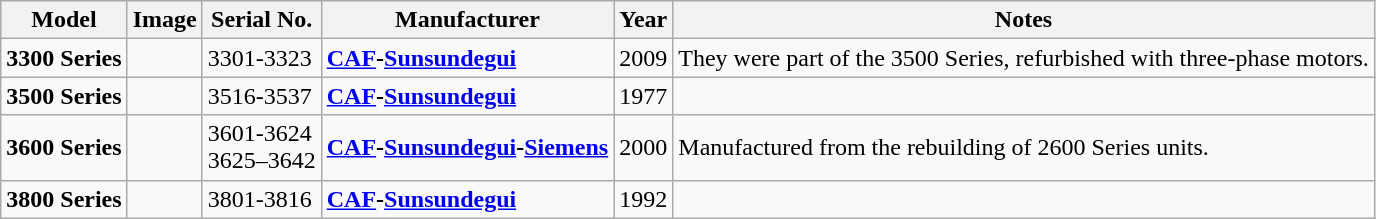<table class="wikitable">
<tr>
<th>Model</th>
<th>Image</th>
<th>Serial No.</th>
<th>Manufacturer</th>
<th>Year</th>
<th>Notes</th>
</tr>
<tr>
<td><strong>3300 Series</strong></td>
<td></td>
<td>3301-3323</td>
<td><strong><a href='#'>CAF</a>-<a href='#'>Sunsundegui</a></strong></td>
<td>2009</td>
<td>They were part of the 3500 Series, refurbished with three-phase motors.</td>
</tr>
<tr>
<td><strong>3500 Series</strong></td>
<td></td>
<td>3516-3537</td>
<td><strong><a href='#'>CAF</a>-<a href='#'>Sunsundegui</a></strong></td>
<td>1977</td>
<td></td>
</tr>
<tr>
<td><strong>3600 Series</strong></td>
<td></td>
<td>3601-3624<br>3625–3642</td>
<td><strong><a href='#'>CAF</a>-<a href='#'>Sunsundegui</a>-<a href='#'>Siemens</a></strong></td>
<td>2000</td>
<td>Manufactured from the rebuilding of 2600 Series units.</td>
</tr>
<tr>
<td><strong>3800 Series</strong></td>
<td></td>
<td>3801-3816</td>
<td><strong><a href='#'>CAF</a>-<a href='#'>Sunsundegui</a></strong></td>
<td>1992</td>
<td></td>
</tr>
</table>
